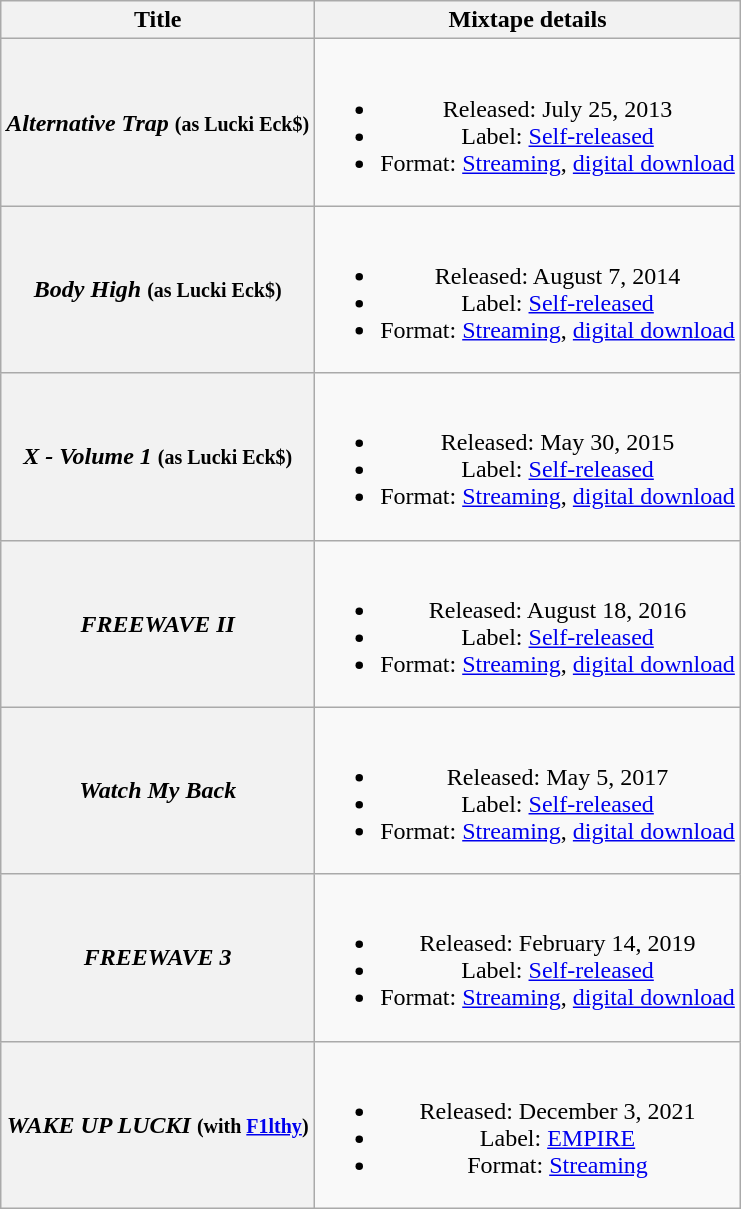<table class="wikitable plainrowheaders" style="text-align:center;">
<tr>
<th scope="col">Title</th>
<th scope="col">Mixtape details</th>
</tr>
<tr>
<th scope="row"><em>Alternative Trap</em> <small>(as Lucki Eck$)</small></th>
<td><br><ul><li>Released: July 25, 2013</li><li>Label: <a href='#'>Self-released</a></li><li>Format: <a href='#'>Streaming</a>, <a href='#'>digital download</a></li></ul></td>
</tr>
<tr>
<th scope="row"><em>Body High</em> <small>(as Lucki Eck$)</small></th>
<td><br><ul><li>Released: August 7, 2014</li><li>Label: <a href='#'>Self-released</a></li><li>Format: <a href='#'>Streaming</a>, <a href='#'>digital download</a></li></ul></td>
</tr>
<tr>
<th scope="row"><em>X - Volume 1</em> <small>(as Lucki Eck$)</small></th>
<td><br><ul><li>Released: May 30, 2015</li><li>Label: <a href='#'>Self-released</a></li><li>Format: <a href='#'>Streaming</a>, <a href='#'>digital download</a></li></ul></td>
</tr>
<tr>
<th scope="row"><em>FREEWAVE II</em></th>
<td><br><ul><li>Released: August 18, 2016</li><li>Label: <a href='#'>Self-released</a></li><li>Format: <a href='#'>Streaming</a>, <a href='#'>digital download</a></li></ul></td>
</tr>
<tr>
<th scope="row"><em>Watch My Back</em></th>
<td><br><ul><li>Released: May 5, 2017</li><li>Label: <a href='#'>Self-released</a></li><li>Format: <a href='#'>Streaming</a>, <a href='#'>digital download</a></li></ul></td>
</tr>
<tr>
<th scope="row"><em>FREEWAVE 3</em></th>
<td><br><ul><li>Released: February 14, 2019</li><li>Label: <a href='#'>Self-released</a></li><li>Format: <a href='#'>Streaming</a>, <a href='#'>digital download</a></li></ul></td>
</tr>
<tr>
<th scope="row"><em>WAKE UP LUCKI</em> <small>(with <a href='#'>F1lthy</a>)</small></th>
<td><br><ul><li>Released: December 3, 2021</li><li>Label: <a href='#'>EMPIRE</a></li><li>Format: <a href='#'>Streaming</a></li></ul></td>
</tr>
</table>
